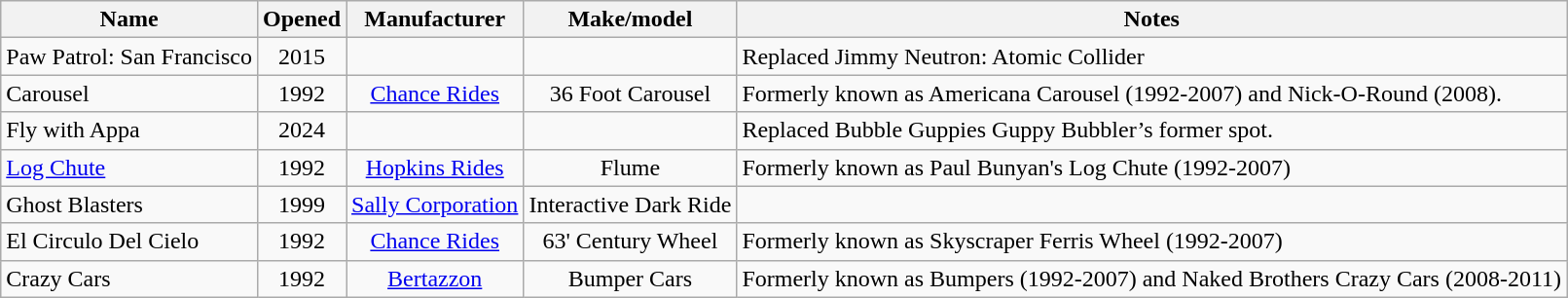<table class="wikitable sortable">
<tr>
<th>Name</th>
<th>Opened</th>
<th>Manufacturer</th>
<th>Make/model</th>
<th>Notes</th>
</tr>
<tr>
<td>Paw Patrol: San Francisco</td>
<td style="text-align:center">2015</td>
<td style="text-align:center"></td>
<td style="text-align:center"></td>
<td>Replaced Jimmy Neutron: Atomic Collider</td>
</tr>
<tr>
<td>Carousel</td>
<td style="text-align:center">1992</td>
<td style="text-align:center"><a href='#'>Chance Rides</a></td>
<td style="text-align:center">36 Foot Carousel</td>
<td>Formerly known as Americana Carousel (1992-2007) and Nick-O-Round (2008).</td>
</tr>
<tr>
<td>Fly with Appa</td>
<td style="text-align:center">2024</td>
<td></td>
<td></td>
<td>Replaced Bubble Guppies Guppy Bubbler’s former spot.</td>
</tr>
<tr>
<td><a href='#'>Log Chute</a></td>
<td style="text-align:center">1992</td>
<td style="text-align:center"><a href='#'>Hopkins Rides</a></td>
<td style="text-align:center">Flume</td>
<td>Formerly known as Paul Bunyan's Log Chute (1992-2007)</td>
</tr>
<tr>
<td>Ghost Blasters</td>
<td style="text-align:center">1999</td>
<td style="text-align:center"><a href='#'>Sally Corporation</a></td>
<td style="text-align:center">Interactive Dark Ride</td>
<td></td>
</tr>
<tr>
<td>El Circulo Del Cielo</td>
<td style="text-align:center">1992</td>
<td style="text-align:center"><a href='#'>Chance Rides</a></td>
<td style="text-align:center">63' Century Wheel</td>
<td>Formerly known as Skyscraper Ferris Wheel (1992-2007)</td>
</tr>
<tr>
<td>Crazy Cars</td>
<td style="text-align:center">1992</td>
<td style="text-align:center"><a href='#'>Bertazzon</a></td>
<td style="text-align:center">Bumper Cars</td>
<td>Formerly known as Bumpers (1992-2007) and Naked Brothers Crazy Cars (2008-2011)</td>
</tr>
</table>
